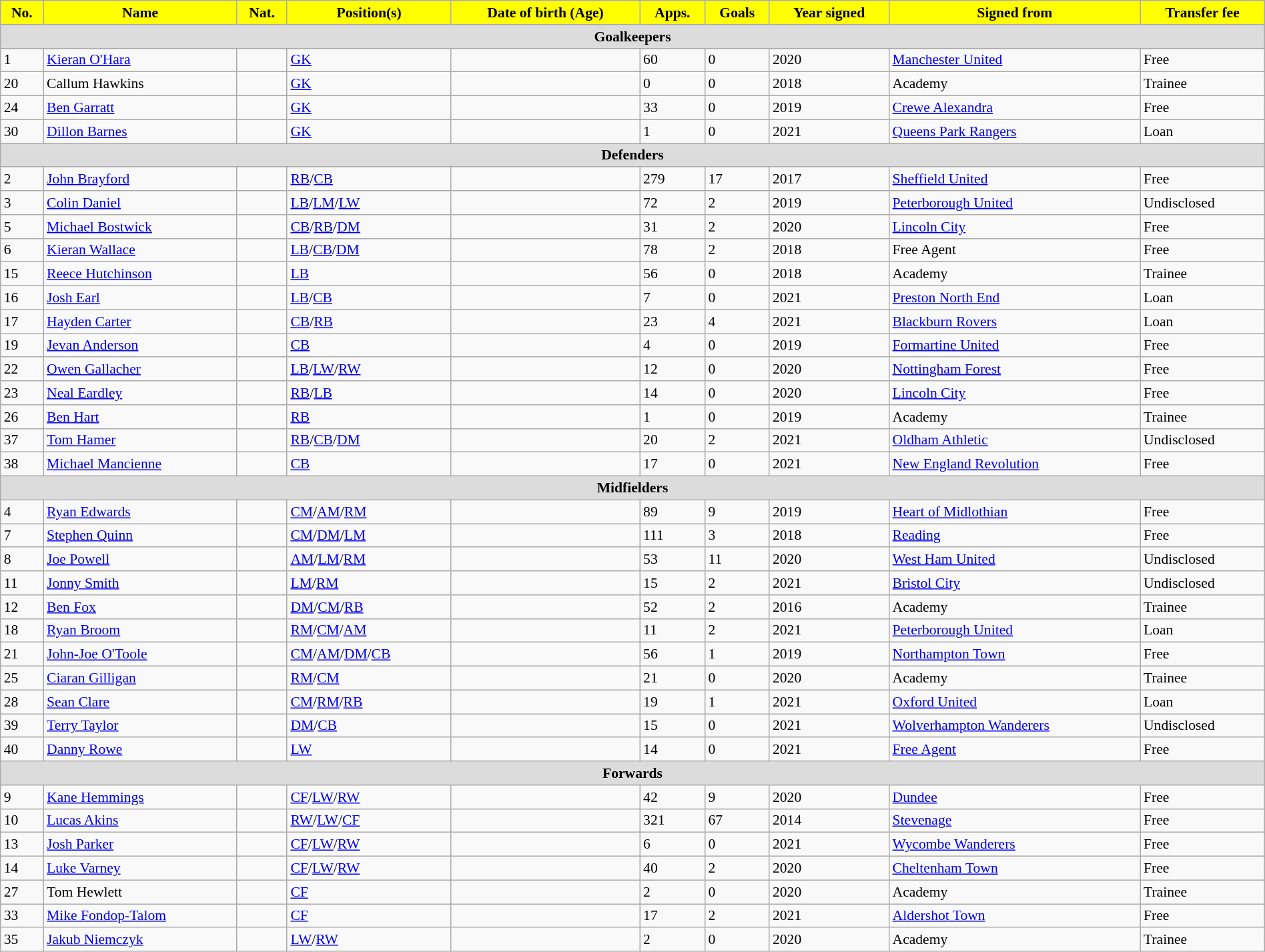<table class="wikitable" style="font-size:90%;width:100%">
<tr>
<th style="background:yellow;color:black">No.</th>
<th style="background:yellow;color:black">Name</th>
<th style="background:yellow;color:black">Nat.</th>
<th style="background:yellow;color:black">Position(s)</th>
<th style="background:yellow;color:black">Date of birth (Age)</th>
<th style="background:yellow;color:black">Apps.</th>
<th style="background:yellow;color:black">Goals</th>
<th style="background:yellow;color:black">Year signed</th>
<th style="background:yellow;color:black">Signed from</th>
<th style="background:yellow;color:black">Transfer fee</th>
</tr>
<tr>
<th colspan=11 style="background:#dcdcdc">Goalkeepers</th>
</tr>
<tr>
<td>1</td>
<td><a href='#'>Kieran O'Hara</a></td>
<td></td>
<td><a href='#'>GK</a></td>
<td></td>
<td>60</td>
<td>0</td>
<td>2020</td>
<td> <a href='#'>Manchester United</a></td>
<td>Free</td>
</tr>
<tr>
<td>20</td>
<td>Callum Hawkins</td>
<td></td>
<td><a href='#'>GK</a></td>
<td></td>
<td>0</td>
<td>0</td>
<td>2018</td>
<td>Academy</td>
<td>Trainee</td>
</tr>
<tr>
<td>24</td>
<td><a href='#'>Ben Garratt</a></td>
<td></td>
<td><a href='#'>GK</a></td>
<td></td>
<td>33</td>
<td>0</td>
<td>2019</td>
<td> <a href='#'>Crewe Alexandra</a></td>
<td>Free</td>
</tr>
<tr>
<td>30</td>
<td><a href='#'>Dillon Barnes</a></td>
<td></td>
<td><a href='#'>GK</a></td>
<td></td>
<td>1</td>
<td>0</td>
<td>2021</td>
<td> <a href='#'>Queens Park Rangers</a></td>
<td>Loan</td>
</tr>
<tr>
<th colspan=11 style="background:#dcdcdc">Defenders</th>
</tr>
<tr>
<td>2</td>
<td><a href='#'>John Brayford</a></td>
<td></td>
<td><a href='#'>RB</a>/<a href='#'>CB</a></td>
<td></td>
<td>279</td>
<td>17</td>
<td>2017</td>
<td> <a href='#'>Sheffield United</a></td>
<td>Free</td>
</tr>
<tr>
<td>3</td>
<td><a href='#'>Colin Daniel</a></td>
<td></td>
<td><a href='#'>LB</a>/<a href='#'>LM</a>/<a href='#'>LW</a></td>
<td></td>
<td>72</td>
<td>2</td>
<td>2019</td>
<td> <a href='#'>Peterborough United</a></td>
<td>Undisclosed</td>
</tr>
<tr>
<td>5</td>
<td><a href='#'>Michael Bostwick</a></td>
<td></td>
<td><a href='#'>CB</a>/<a href='#'>RB</a>/<a href='#'>DM</a></td>
<td></td>
<td>31</td>
<td>2</td>
<td>2020</td>
<td> <a href='#'>Lincoln City</a></td>
<td>Free</td>
</tr>
<tr>
<td>6</td>
<td><a href='#'>Kieran Wallace</a></td>
<td></td>
<td><a href='#'>LB</a>/<a href='#'>CB</a>/<a href='#'>DM</a></td>
<td></td>
<td>78</td>
<td>2</td>
<td>2018</td>
<td>Free Agent</td>
<td>Free</td>
</tr>
<tr>
<td>15</td>
<td><a href='#'>Reece Hutchinson</a></td>
<td></td>
<td><a href='#'>LB</a></td>
<td></td>
<td>56</td>
<td>0</td>
<td>2018</td>
<td>Academy</td>
<td>Trainee</td>
</tr>
<tr>
<td>16</td>
<td><a href='#'>Josh Earl</a></td>
<td></td>
<td><a href='#'>LB</a>/<a href='#'>CB</a></td>
<td></td>
<td>7</td>
<td>0</td>
<td>2021</td>
<td> <a href='#'>Preston North End</a></td>
<td>Loan</td>
</tr>
<tr>
<td>17</td>
<td><a href='#'>Hayden Carter</a></td>
<td></td>
<td><a href='#'>CB</a>/<a href='#'>RB</a></td>
<td></td>
<td>23</td>
<td>4</td>
<td>2021</td>
<td> <a href='#'>Blackburn Rovers</a></td>
<td>Loan</td>
</tr>
<tr>
<td>19</td>
<td><a href='#'>Jevan Anderson</a></td>
<td></td>
<td><a href='#'>CB</a></td>
<td></td>
<td>4</td>
<td>0</td>
<td>2019</td>
<td> <a href='#'>Formartine United</a></td>
<td>Free</td>
</tr>
<tr>
<td>22</td>
<td><a href='#'>Owen Gallacher</a></td>
<td></td>
<td><a href='#'>LB</a>/<a href='#'>LW</a>/<a href='#'>RW</a></td>
<td></td>
<td>12</td>
<td>0</td>
<td>2020</td>
<td> <a href='#'>Nottingham Forest</a></td>
<td>Free</td>
</tr>
<tr>
<td>23</td>
<td><a href='#'>Neal Eardley</a></td>
<td></td>
<td><a href='#'>RB</a>/<a href='#'>LB</a></td>
<td></td>
<td>14</td>
<td>0</td>
<td>2020</td>
<td> <a href='#'>Lincoln City</a></td>
<td>Free</td>
</tr>
<tr>
<td>26</td>
<td><a href='#'>Ben Hart</a></td>
<td></td>
<td><a href='#'>RB</a></td>
<td></td>
<td>1</td>
<td>0</td>
<td>2019</td>
<td>Academy</td>
<td>Trainee</td>
</tr>
<tr>
<td>37</td>
<td><a href='#'>Tom Hamer</a></td>
<td></td>
<td><a href='#'>RB</a>/<a href='#'>CB</a>/<a href='#'>DM</a></td>
<td></td>
<td>20</td>
<td>2</td>
<td>2021</td>
<td> <a href='#'>Oldham Athletic</a></td>
<td>Undisclosed</td>
</tr>
<tr>
<td>38</td>
<td><a href='#'>Michael Mancienne</a></td>
<td></td>
<td><a href='#'>CB</a></td>
<td></td>
<td>17</td>
<td>0</td>
<td>2021</td>
<td> <a href='#'>New England Revolution</a></td>
<td>Free</td>
</tr>
<tr>
<th colspan=11 style="background:#dcdcdc">Midfielders</th>
</tr>
<tr>
<td>4</td>
<td><a href='#'>Ryan Edwards</a></td>
<td></td>
<td><a href='#'>CM</a>/<a href='#'>AM</a>/<a href='#'>RM</a></td>
<td></td>
<td>89</td>
<td>9</td>
<td>2019</td>
<td> <a href='#'>Heart of Midlothian</a></td>
<td>Free</td>
</tr>
<tr>
<td>7</td>
<td><a href='#'>Stephen Quinn</a></td>
<td></td>
<td><a href='#'>CM</a>/<a href='#'>DM</a>/<a href='#'>LM</a></td>
<td></td>
<td>111</td>
<td>3</td>
<td>2018</td>
<td> <a href='#'>Reading</a></td>
<td>Free</td>
</tr>
<tr>
<td>8</td>
<td><a href='#'>Joe Powell</a></td>
<td></td>
<td><a href='#'>AM</a>/<a href='#'>LM</a>/<a href='#'>RM</a></td>
<td></td>
<td>53</td>
<td>11</td>
<td>2020</td>
<td> <a href='#'>West Ham United</a></td>
<td>Undisclosed</td>
</tr>
<tr>
<td>11</td>
<td><a href='#'>Jonny Smith</a></td>
<td></td>
<td><a href='#'>LM</a>/<a href='#'>RM</a></td>
<td></td>
<td>15</td>
<td>2</td>
<td>2021</td>
<td> <a href='#'>Bristol City</a></td>
<td>Undisclosed</td>
</tr>
<tr>
<td>12</td>
<td><a href='#'>Ben Fox</a></td>
<td></td>
<td><a href='#'>DM</a>/<a href='#'>CM</a>/<a href='#'>RB</a></td>
<td></td>
<td>52</td>
<td>2</td>
<td>2016</td>
<td>Academy</td>
<td>Trainee</td>
</tr>
<tr>
<td>18</td>
<td><a href='#'>Ryan Broom</a></td>
<td></td>
<td><a href='#'>RM</a>/<a href='#'>CM</a>/<a href='#'>AM</a></td>
<td></td>
<td>11</td>
<td>2</td>
<td>2021</td>
<td> <a href='#'>Peterborough United</a></td>
<td>Loan</td>
</tr>
<tr>
<td>21</td>
<td><a href='#'>John-Joe O'Toole</a></td>
<td></td>
<td><a href='#'>CM</a>/<a href='#'>AM</a>/<a href='#'>DM</a>/<a href='#'>CB</a></td>
<td></td>
<td>56</td>
<td>1</td>
<td>2019</td>
<td> <a href='#'>Northampton Town</a></td>
<td>Free</td>
</tr>
<tr>
<td>25</td>
<td><a href='#'>Ciaran Gilligan</a></td>
<td></td>
<td><a href='#'>RM</a>/<a href='#'>CM</a></td>
<td></td>
<td>21</td>
<td>0</td>
<td>2020</td>
<td>Academy</td>
<td>Trainee</td>
</tr>
<tr>
<td>28</td>
<td><a href='#'>Sean Clare</a></td>
<td></td>
<td><a href='#'>CM</a>/<a href='#'>RM</a>/<a href='#'>RB</a></td>
<td></td>
<td>19</td>
<td>1</td>
<td>2021</td>
<td> <a href='#'>Oxford United</a></td>
<td>Loan</td>
</tr>
<tr>
<td>39</td>
<td><a href='#'>Terry Taylor</a></td>
<td></td>
<td><a href='#'>DM</a>/<a href='#'>CB</a></td>
<td></td>
<td>15</td>
<td>0</td>
<td>2021</td>
<td> <a href='#'>Wolverhampton Wanderers</a></td>
<td>Undisclosed</td>
</tr>
<tr>
<td>40</td>
<td><a href='#'>Danny Rowe</a></td>
<td></td>
<td><a href='#'>LW</a></td>
<td></td>
<td>14</td>
<td>0</td>
<td>2021</td>
<td><a href='#'>Free Agent</a></td>
<td>Free</td>
</tr>
<tr>
<th colspan=11 style="background:#dcdcdc">Forwards</th>
</tr>
<tr>
<td>9</td>
<td><a href='#'>Kane Hemmings</a></td>
<td></td>
<td><a href='#'>CF</a>/<a href='#'>LW</a>/<a href='#'>RW</a></td>
<td></td>
<td>42</td>
<td>9</td>
<td>2020</td>
<td> <a href='#'>Dundee</a></td>
<td>Free</td>
</tr>
<tr>
<td>10</td>
<td><a href='#'>Lucas Akins</a></td>
<td></td>
<td><a href='#'>RW</a>/<a href='#'>LW</a>/<a href='#'>CF</a></td>
<td></td>
<td>321</td>
<td>67</td>
<td>2014</td>
<td> <a href='#'>Stevenage</a></td>
<td>Free</td>
</tr>
<tr>
<td>13</td>
<td><a href='#'>Josh Parker</a></td>
<td></td>
<td><a href='#'>CF</a>/<a href='#'>LW</a>/<a href='#'>RW</a></td>
<td></td>
<td>6</td>
<td>0</td>
<td>2021</td>
<td> <a href='#'>Wycombe Wanderers</a></td>
<td>Free</td>
</tr>
<tr>
<td>14</td>
<td><a href='#'>Luke Varney</a></td>
<td></td>
<td><a href='#'>CF</a>/<a href='#'>LW</a>/<a href='#'>RW</a></td>
<td></td>
<td>40</td>
<td>2</td>
<td>2020</td>
<td> <a href='#'>Cheltenham Town</a></td>
<td>Free</td>
</tr>
<tr>
<td>27</td>
<td>Tom Hewlett</td>
<td></td>
<td><a href='#'>CF</a></td>
<td></td>
<td>2</td>
<td>0</td>
<td>2020</td>
<td>Academy</td>
<td>Trainee</td>
</tr>
<tr>
<td>33</td>
<td><a href='#'>Mike Fondop-Talom</a></td>
<td></td>
<td><a href='#'>CF</a></td>
<td></td>
<td>17</td>
<td>2</td>
<td>2021</td>
<td> <a href='#'>Aldershot Town</a></td>
<td>Free</td>
</tr>
<tr>
<td>35</td>
<td><a href='#'>Jakub Niemczyk</a></td>
<td></td>
<td><a href='#'>LW</a>/<a href='#'>RW</a></td>
<td></td>
<td>2</td>
<td>0</td>
<td>2020</td>
<td>Academy</td>
<td>Trainee</td>
</tr>
</table>
